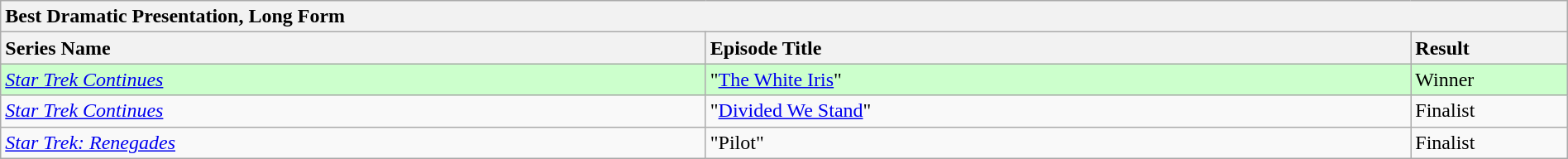<table class="wikitable" width=100%>
<tr>
<th colspan="3" ! style="text-align:left;">Best Dramatic Presentation, Long Form</th>
</tr>
<tr>
<th style="text-align:left; width: 45%;"><strong>Series Name</strong></th>
<th style="text-align:left; width: 45%;"><strong>Episode Title</strong></th>
<th style="text-align:left; width: 10%;"><strong>Result</strong></th>
</tr>
<tr style="background-color:#ccffcc;">
<td><em><a href='#'>Star Trek Continues</a></em></td>
<td>"<a href='#'>The White Iris</a>"</td>
<td>Winner</td>
</tr>
<tr>
<td><em><a href='#'>Star Trek Continues</a></em></td>
<td>"<a href='#'>Divided We Stand</a>"</td>
<td>Finalist</td>
</tr>
<tr>
<td><em><a href='#'>Star Trek: Renegades</a></em></td>
<td>"Pilot"</td>
<td>Finalist</td>
</tr>
</table>
